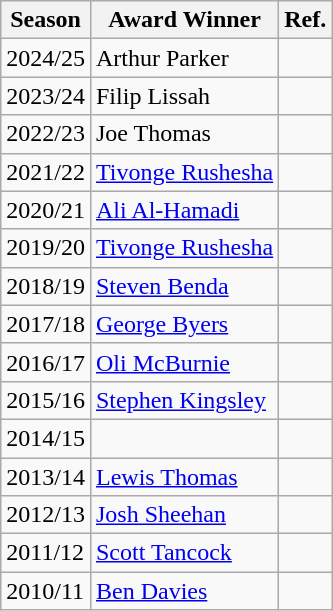<table class="wikitable">
<tr>
<th>Season</th>
<th>Award Winner</th>
<th>Ref.</th>
</tr>
<tr>
<td>2024/25</td>
<td>Arthur Parker</td>
<td></td>
</tr>
<tr>
<td>2023/24</td>
<td>Filip Lissah</td>
<td></td>
</tr>
<tr>
<td>2022/23</td>
<td>Joe Thomas</td>
<td></td>
</tr>
<tr>
<td>2021/22</td>
<td><a href='#'>Tivonge Rushesha</a></td>
<td></td>
</tr>
<tr>
<td>2020/21</td>
<td><a href='#'>Ali Al-Hamadi</a></td>
<td></td>
</tr>
<tr>
<td>2019/20</td>
<td><a href='#'>Tivonge Rushesha</a></td>
<td></td>
</tr>
<tr>
<td>2018/19</td>
<td><a href='#'>Steven Benda</a></td>
<td></td>
</tr>
<tr>
<td>2017/18</td>
<td><a href='#'>George Byers</a></td>
<td></td>
</tr>
<tr>
<td>2016/17</td>
<td><a href='#'>Oli McBurnie</a></td>
<td></td>
</tr>
<tr>
<td>2015/16</td>
<td><a href='#'>Stephen Kingsley</a></td>
<td></td>
</tr>
<tr>
<td>2014/15</td>
<td></td>
<td></td>
</tr>
<tr>
<td>2013/14</td>
<td><a href='#'>Lewis Thomas</a></td>
<td></td>
</tr>
<tr>
<td>2012/13</td>
<td><a href='#'>Josh Sheehan</a></td>
<td></td>
</tr>
<tr>
<td>2011/12</td>
<td><a href='#'>Scott Tancock</a></td>
<td></td>
</tr>
<tr>
<td>2010/11</td>
<td><a href='#'>Ben Davies</a></td>
<td></td>
</tr>
</table>
